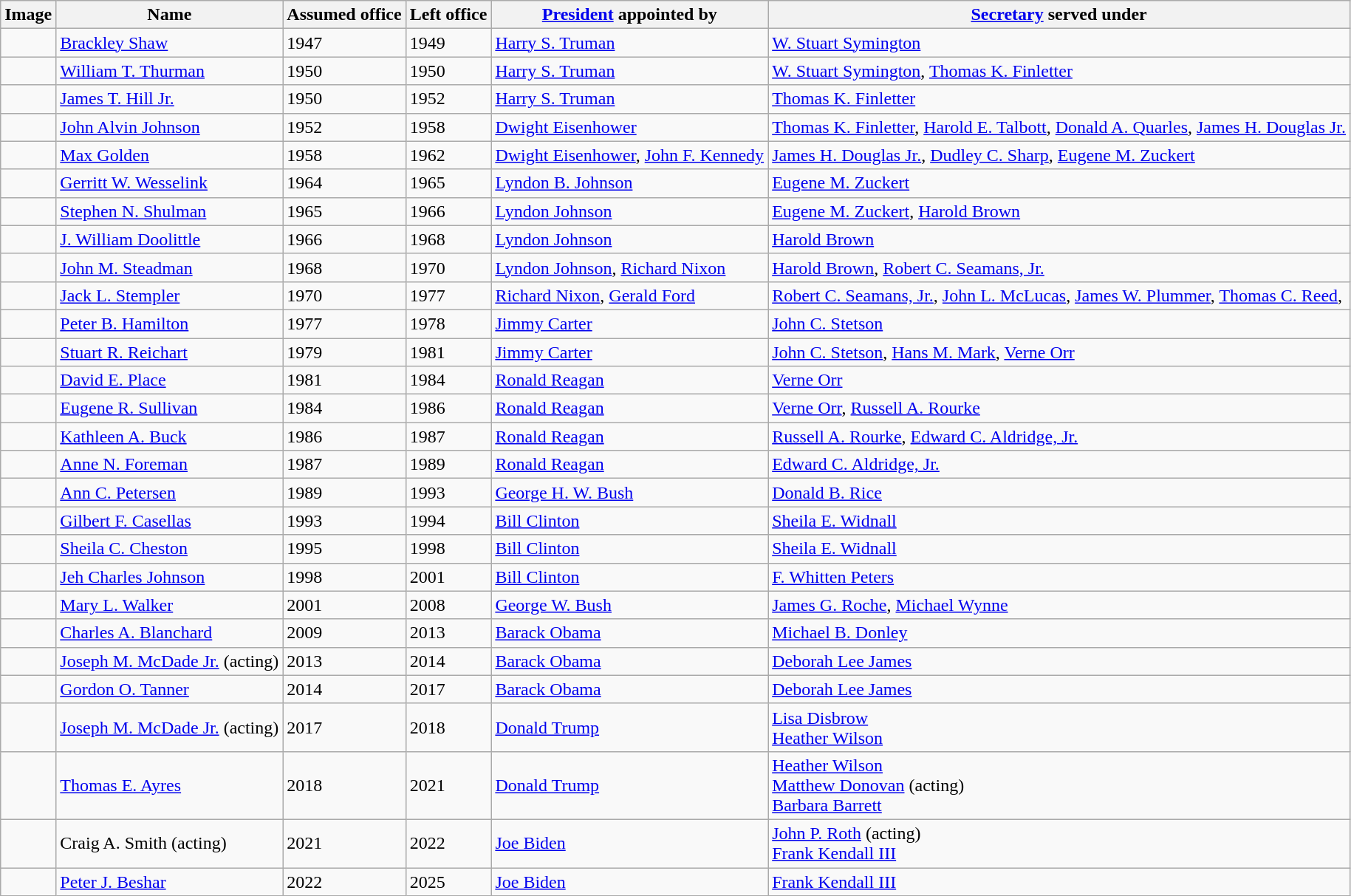<table class="wikitable">
<tr>
<th>Image</th>
<th>Name</th>
<th>Assumed office</th>
<th>Left office</th>
<th><a href='#'>President</a> appointed by</th>
<th><a href='#'>Secretary</a> served under</th>
</tr>
<tr>
<td></td>
<td><a href='#'>Brackley Shaw</a></td>
<td>1947</td>
<td>1949</td>
<td><a href='#'>Harry S. Truman</a></td>
<td><a href='#'>W. Stuart Symington</a></td>
</tr>
<tr>
<td></td>
<td><a href='#'>William T. Thurman</a></td>
<td>1950</td>
<td>1950</td>
<td><a href='#'>Harry S. Truman</a></td>
<td><a href='#'>W. Stuart Symington</a>, <a href='#'>Thomas K. Finletter</a></td>
</tr>
<tr>
<td></td>
<td><a href='#'>James T. Hill Jr.</a></td>
<td>1950</td>
<td>1952</td>
<td><a href='#'>Harry S. Truman</a></td>
<td><a href='#'>Thomas K. Finletter</a></td>
</tr>
<tr>
<td></td>
<td><a href='#'>John Alvin Johnson</a></td>
<td>1952</td>
<td>1958</td>
<td><a href='#'>Dwight Eisenhower</a></td>
<td><a href='#'>Thomas K. Finletter</a>, <a href='#'>Harold E. Talbott</a>, <a href='#'>Donald A. Quarles</a>, <a href='#'>James H. Douglas Jr.</a></td>
</tr>
<tr>
<td></td>
<td><a href='#'>Max Golden</a></td>
<td>1958</td>
<td>1962</td>
<td><a href='#'>Dwight Eisenhower</a>, <a href='#'>John F. Kennedy</a></td>
<td><a href='#'>James H. Douglas Jr.</a>, <a href='#'>Dudley C. Sharp</a>, <a href='#'>Eugene M. Zuckert</a></td>
</tr>
<tr>
<td></td>
<td><a href='#'>Gerritt W. Wesselink</a></td>
<td>1964</td>
<td>1965</td>
<td><a href='#'>Lyndon B. Johnson</a></td>
<td><a href='#'>Eugene M. Zuckert</a></td>
</tr>
<tr>
<td></td>
<td><a href='#'>Stephen N. Shulman</a></td>
<td>1965</td>
<td>1966</td>
<td><a href='#'>Lyndon Johnson</a></td>
<td><a href='#'>Eugene M. Zuckert</a>, <a href='#'>Harold Brown</a></td>
</tr>
<tr>
<td></td>
<td><a href='#'>J. William Doolittle</a></td>
<td>1966</td>
<td>1968</td>
<td><a href='#'>Lyndon Johnson</a></td>
<td><a href='#'>Harold Brown</a></td>
</tr>
<tr>
<td></td>
<td><a href='#'>John M. Steadman</a></td>
<td>1968</td>
<td>1970</td>
<td><a href='#'>Lyndon Johnson</a>, <a href='#'>Richard Nixon</a></td>
<td><a href='#'>Harold Brown</a>, <a href='#'>Robert C. Seamans, Jr.</a></td>
</tr>
<tr>
<td></td>
<td><a href='#'>Jack L. Stempler</a></td>
<td>1970</td>
<td>1977</td>
<td><a href='#'>Richard Nixon</a>, <a href='#'>Gerald Ford</a></td>
<td><a href='#'>Robert C. Seamans, Jr.</a>, <a href='#'>John L. McLucas</a>, <a href='#'>James W. Plummer</a>, <a href='#'>Thomas C. Reed</a>,</td>
</tr>
<tr>
<td></td>
<td><a href='#'>Peter B. Hamilton</a></td>
<td>1977</td>
<td>1978</td>
<td><a href='#'>Jimmy Carter</a></td>
<td><a href='#'>John C. Stetson</a></td>
</tr>
<tr>
<td></td>
<td><a href='#'>Stuart R. Reichart</a></td>
<td>1979</td>
<td>1981</td>
<td><a href='#'>Jimmy Carter</a></td>
<td><a href='#'>John C. Stetson</a>, <a href='#'>Hans M. Mark</a>, <a href='#'>Verne Orr</a></td>
</tr>
<tr>
<td></td>
<td><a href='#'>David E. Place</a></td>
<td>1981</td>
<td>1984</td>
<td><a href='#'>Ronald Reagan</a></td>
<td><a href='#'>Verne Orr</a></td>
</tr>
<tr>
<td></td>
<td><a href='#'>Eugene R. Sullivan</a></td>
<td>1984</td>
<td>1986</td>
<td><a href='#'>Ronald Reagan</a></td>
<td><a href='#'>Verne Orr</a>, <a href='#'>Russell A. Rourke</a></td>
</tr>
<tr>
<td></td>
<td><a href='#'>Kathleen A. Buck</a></td>
<td>1986</td>
<td>1987</td>
<td><a href='#'>Ronald Reagan</a></td>
<td><a href='#'>Russell A. Rourke</a>, <a href='#'>Edward C. Aldridge, Jr.</a></td>
</tr>
<tr>
<td></td>
<td><a href='#'>Anne N. Foreman</a></td>
<td>1987</td>
<td>1989</td>
<td><a href='#'>Ronald Reagan</a></td>
<td><a href='#'>Edward C. Aldridge, Jr.</a></td>
</tr>
<tr>
<td></td>
<td><a href='#'>Ann C. Petersen</a></td>
<td>1989</td>
<td>1993</td>
<td><a href='#'>George H. W. Bush</a></td>
<td><a href='#'>Donald B. Rice</a></td>
</tr>
<tr>
<td></td>
<td><a href='#'>Gilbert F. Casellas</a></td>
<td>1993</td>
<td>1994</td>
<td><a href='#'>Bill Clinton</a></td>
<td><a href='#'>Sheila E. Widnall</a></td>
</tr>
<tr>
<td></td>
<td><a href='#'>Sheila C. Cheston</a></td>
<td>1995</td>
<td>1998</td>
<td><a href='#'>Bill Clinton</a></td>
<td><a href='#'>Sheila E. Widnall</a></td>
</tr>
<tr>
<td></td>
<td><a href='#'>Jeh Charles Johnson</a></td>
<td>1998</td>
<td>2001</td>
<td><a href='#'>Bill Clinton</a></td>
<td><a href='#'>F. Whitten Peters</a></td>
</tr>
<tr>
<td></td>
<td><a href='#'>Mary L. Walker</a></td>
<td>2001</td>
<td>2008</td>
<td><a href='#'>George W. Bush</a></td>
<td><a href='#'>James G. Roche</a>, <a href='#'>Michael Wynne</a></td>
</tr>
<tr>
<td></td>
<td><a href='#'>Charles A. Blanchard</a></td>
<td>2009</td>
<td>2013</td>
<td><a href='#'>Barack Obama</a></td>
<td><a href='#'>Michael B. Donley</a></td>
</tr>
<tr>
<td></td>
<td><a href='#'>Joseph M. McDade Jr.</a> (acting)</td>
<td>2013</td>
<td>2014</td>
<td><a href='#'>Barack Obama</a></td>
<td><a href='#'>Deborah Lee James</a></td>
</tr>
<tr>
<td></td>
<td><a href='#'>Gordon O. Tanner</a></td>
<td>2014</td>
<td>2017</td>
<td><a href='#'>Barack Obama</a></td>
<td><a href='#'>Deborah Lee James</a></td>
</tr>
<tr>
<td></td>
<td><a href='#'>Joseph M. McDade Jr.</a> (acting)</td>
<td>2017</td>
<td>2018</td>
<td><a href='#'>Donald Trump</a></td>
<td><a href='#'>Lisa Disbrow</a><br><a href='#'>Heather Wilson</a></td>
</tr>
<tr>
<td></td>
<td><a href='#'>Thomas E. Ayres</a></td>
<td>2018</td>
<td>2021</td>
<td><a href='#'>Donald Trump</a></td>
<td><a href='#'>Heather Wilson</a><br><a href='#'>Matthew Donovan</a> (acting)<br><a href='#'>Barbara Barrett</a></td>
</tr>
<tr>
<td></td>
<td>Craig A. Smith (acting)</td>
<td>2021</td>
<td>2022</td>
<td><a href='#'>Joe Biden</a></td>
<td><a href='#'>John P. Roth</a> (acting)<br><a href='#'>Frank Kendall III</a></td>
</tr>
<tr>
<td></td>
<td><a href='#'>Peter J. Beshar</a></td>
<td>2022</td>
<td>2025</td>
<td><a href='#'>Joe Biden</a></td>
<td><a href='#'>Frank Kendall III</a></td>
</tr>
</table>
